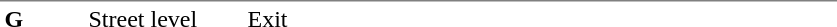<table table border=0 cellspacing=0 cellpadding=3>
<tr>
<td style="border-top:solid 1px gray;" width=50 valign=top><strong>G</strong></td>
<td style="border-top:solid 1px gray;" width=100 valign=top>Street level</td>
<td style="border-top:solid 1px gray;" width=390 valign=top>Exit</td>
</tr>
</table>
